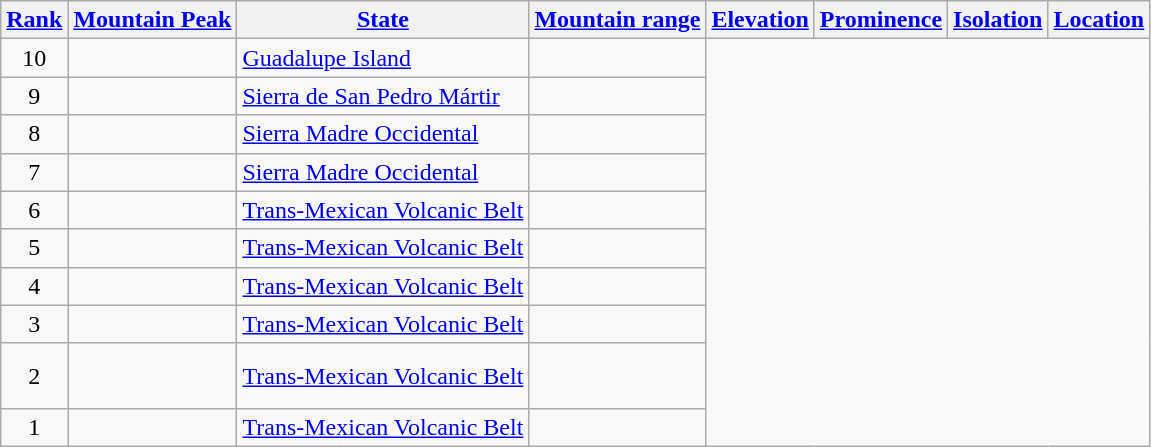<table class="wikitable sortable">
<tr>
<th><a href='#'>Rank</a></th>
<th><a href='#'>Mountain Peak</a></th>
<th><a href='#'>State</a></th>
<th><a href='#'>Mountain range</a></th>
<th><a href='#'>Elevation</a></th>
<th><a href='#'>Prominence</a></th>
<th><a href='#'>Isolation</a></th>
<th><a href='#'>Location</a></th>
</tr>
<tr>
<td align=center>10<br></td>
<td></td>
<td><a href='#'>Guadalupe Island</a><br></td>
<td></td>
</tr>
<tr>
<td align=center>9<br></td>
<td></td>
<td><a href='#'>Sierra de San Pedro Mártir</a><br></td>
<td></td>
</tr>
<tr>
<td align=center>8<br></td>
<td></td>
<td><a href='#'>Sierra Madre Occidental</a><br></td>
<td></td>
</tr>
<tr>
<td align=center>7<br></td>
<td></td>
<td><a href='#'>Sierra Madre Occidental</a><br></td>
<td></td>
</tr>
<tr>
<td align=center>6<br></td>
<td><br></td>
<td><a href='#'>Trans-Mexican Volcanic Belt</a><br></td>
<td></td>
</tr>
<tr>
<td align=center>5<br></td>
<td></td>
<td><a href='#'>Trans-Mexican Volcanic Belt</a><br></td>
<td></td>
</tr>
<tr>
<td align=center>4<br></td>
<td></td>
<td><a href='#'>Trans-Mexican Volcanic Belt</a><br></td>
<td></td>
</tr>
<tr>
<td align=center>3<br></td>
<td><br></td>
<td><a href='#'>Trans-Mexican Volcanic Belt</a><br></td>
<td></td>
</tr>
<tr>
<td align=center>2<br></td>
<td><br><br></td>
<td><a href='#'>Trans-Mexican Volcanic Belt</a><br></td>
<td></td>
</tr>
<tr>
<td align=center>1<br></td>
<td><br></td>
<td><a href='#'>Trans-Mexican Volcanic Belt</a><br></td>
<td></td>
</tr>
</table>
